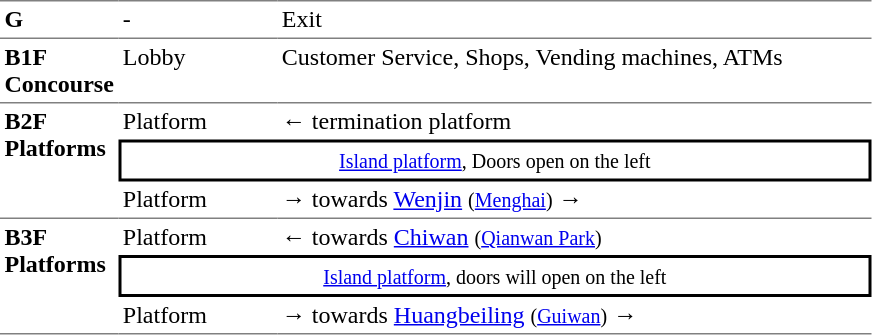<table table border=0 cellspacing=0 cellpadding=3>
<tr>
<td style="border-top:solid 1px gray;" width=50 valign=top><strong>G</strong></td>
<td style="border-top:solid 1px gray;" width=100 valign=top>-</td>
<td style="border-top:solid 1px gray;" width=390 valign=top>Exit</td>
</tr>
<tr>
<td style="border-bottom:solid 1px gray; border-top:solid 1px gray;" valign=top width=50><strong>B1F<br>Concourse</strong></td>
<td style="border-bottom:solid 1px gray; border-top:solid 1px gray;" valign=top width=100>Lobby</td>
<td style="border-bottom:solid 1px gray; border-top:solid 1px gray;" valign=top width=390>Customer Service, Shops, Vending machines, ATMs</td>
</tr>
<tr>
<td style="border-bottom:solid 1px gray;" rowspan="3" valign=top><strong>B2F<br>Platforms</strong></td>
<td>Platform</td>
<td>←  termination platform</td>
</tr>
<tr>
<td style="border-right:solid 2px black;border-left:solid 2px black;border-top:solid 2px black;border-bottom:solid 2px black;text-align:center;" colspan=2><small><a href='#'>Island platform</a>, Doors open on the left</small></td>
</tr>
<tr>
<td style="border-bottom:solid 1px gray;">Platform</td>
<td style="border-bottom:solid 1px gray;"><span>→</span>  towards <a href='#'>Wenjin</a> <small>(<a href='#'>Menghai</a>)</small> →</td>
</tr>
<tr>
<td style="border-bottom:solid 1px gray;" rowspan="3" valign=top><strong>B3F<br>Platforms</strong></td>
<td>Platform</td>
<td>←  towards <a href='#'>Chiwan</a> <small>(<a href='#'>Qianwan Park</a>)</small></td>
</tr>
<tr>
<td style="border-right:solid 2px black;border-left:solid 2px black;border-top:solid 2px black;border-bottom:solid 2px black;text-align:center;" colspan=2><small><a href='#'>Island platform</a>, doors will open on the left</small></td>
</tr>
<tr>
<td style="border-bottom:solid 1px gray;">Platform</td>
<td style="border-bottom:solid 1px gray;"><span>→</span>  towards <a href='#'>Huangbeiling</a> <small>(<a href='#'>Guiwan</a>)</small> →</td>
</tr>
</table>
